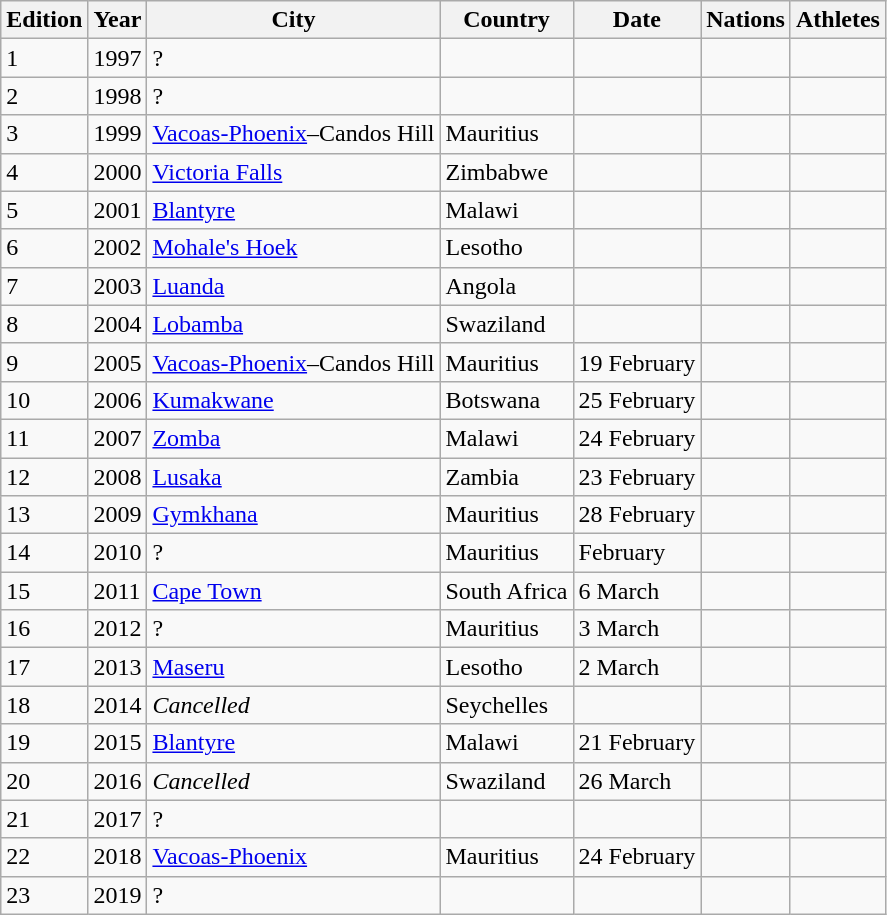<table class="wikitable">
<tr>
<th>Edition</th>
<th>Year</th>
<th>City</th>
<th>Country</th>
<th>Date</th>
<th>Nations</th>
<th>Athletes</th>
</tr>
<tr>
<td>1</td>
<td>1997</td>
<td>?</td>
<td></td>
<td></td>
<td></td>
<td></td>
</tr>
<tr>
<td>2</td>
<td>1998</td>
<td>?</td>
<td></td>
<td></td>
<td></td>
<td></td>
</tr>
<tr>
<td>3</td>
<td>1999</td>
<td><a href='#'>Vacoas-Phoenix</a>–Candos Hill</td>
<td>Mauritius</td>
<td></td>
<td></td>
<td></td>
</tr>
<tr>
<td>4</td>
<td>2000</td>
<td><a href='#'>Victoria Falls</a></td>
<td>Zimbabwe</td>
<td></td>
<td></td>
<td></td>
</tr>
<tr>
<td>5</td>
<td>2001</td>
<td><a href='#'>Blantyre</a></td>
<td>Malawi</td>
<td></td>
<td></td>
<td></td>
</tr>
<tr>
<td>6</td>
<td>2002</td>
<td><a href='#'>Mohale's Hoek</a></td>
<td>Lesotho</td>
<td></td>
<td></td>
<td></td>
</tr>
<tr>
<td>7</td>
<td>2003</td>
<td><a href='#'>Luanda</a></td>
<td>Angola</td>
<td></td>
<td></td>
<td></td>
</tr>
<tr>
<td>8</td>
<td>2004</td>
<td><a href='#'>Lobamba</a></td>
<td>Swaziland</td>
<td></td>
<td></td>
<td></td>
</tr>
<tr>
<td>9</td>
<td>2005</td>
<td><a href='#'>Vacoas-Phoenix</a>–Candos Hill</td>
<td>Mauritius</td>
<td>19 February</td>
<td></td>
<td></td>
</tr>
<tr>
<td>10</td>
<td>2006</td>
<td><a href='#'>Kumakwane</a></td>
<td>Botswana</td>
<td>25 February</td>
<td></td>
<td></td>
</tr>
<tr>
<td>11</td>
<td>2007</td>
<td><a href='#'>Zomba</a></td>
<td>Malawi</td>
<td>24 February</td>
<td></td>
<td></td>
</tr>
<tr>
<td>12</td>
<td>2008</td>
<td><a href='#'>Lusaka</a></td>
<td>Zambia</td>
<td>23 February</td>
<td></td>
<td></td>
</tr>
<tr>
<td>13</td>
<td>2009</td>
<td><a href='#'>Gymkhana</a></td>
<td>Mauritius</td>
<td>28 February</td>
<td></td>
<td></td>
</tr>
<tr>
<td>14</td>
<td>2010</td>
<td>?</td>
<td>Mauritius</td>
<td>February</td>
<td></td>
<td></td>
</tr>
<tr>
<td>15</td>
<td>2011</td>
<td><a href='#'>Cape Town</a></td>
<td>South Africa</td>
<td>6 March</td>
<td></td>
<td></td>
</tr>
<tr>
<td>16</td>
<td>2012</td>
<td>?</td>
<td>Mauritius</td>
<td>3 March</td>
<td></td>
<td></td>
</tr>
<tr>
<td>17</td>
<td>2013</td>
<td><a href='#'>Maseru</a></td>
<td>Lesotho</td>
<td>2 March</td>
<td></td>
<td></td>
</tr>
<tr>
<td>18</td>
<td>2014</td>
<td><em>Cancelled</em></td>
<td>Seychelles</td>
<td></td>
<td></td>
<td></td>
</tr>
<tr>
<td>19</td>
<td>2015</td>
<td><a href='#'>Blantyre</a></td>
<td>Malawi</td>
<td>21 February</td>
<td></td>
<td></td>
</tr>
<tr>
<td>20</td>
<td>2016</td>
<td><em>Cancelled</em></td>
<td>Swaziland</td>
<td>26 March</td>
<td></td>
<td></td>
</tr>
<tr>
<td>21</td>
<td>2017</td>
<td>?</td>
<td></td>
<td></td>
<td></td>
<td></td>
</tr>
<tr>
<td>22</td>
<td>2018</td>
<td><a href='#'>Vacoas-Phoenix</a></td>
<td>Mauritius</td>
<td>24 February</td>
<td></td>
<td></td>
</tr>
<tr>
<td>23</td>
<td>2019</td>
<td>?</td>
<td></td>
<td></td>
<td></td>
<td></td>
</tr>
</table>
